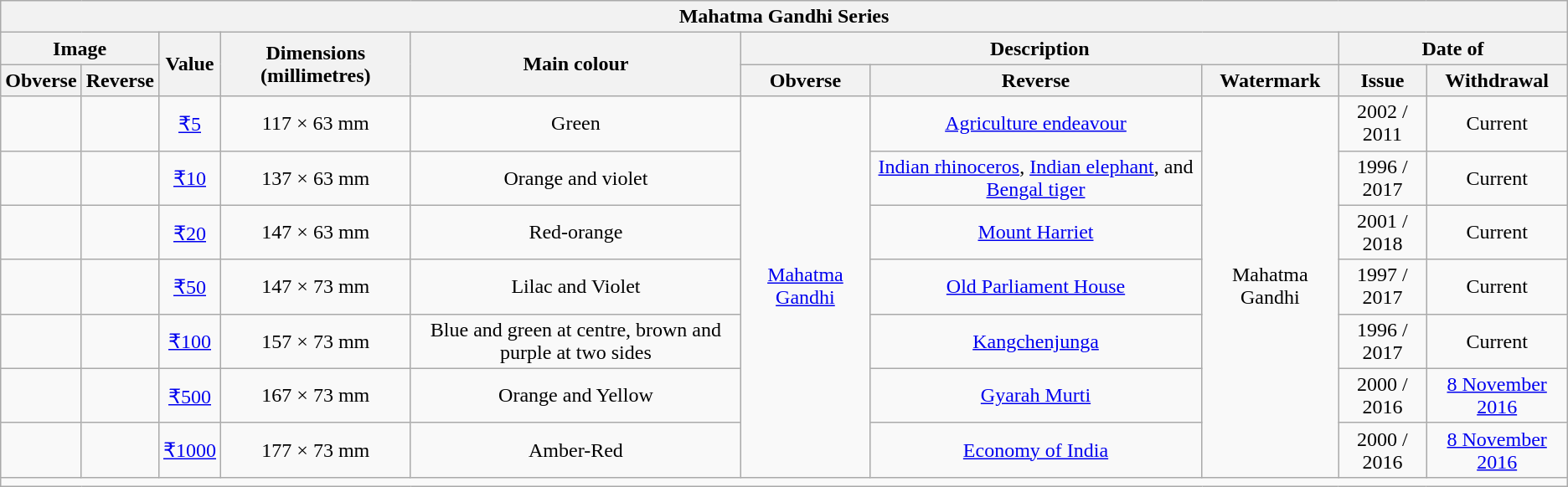<table class="wikitable" style="text-align:center">
<tr>
<th colspan="10">Mahatma Gandhi Series</th>
</tr>
<tr>
<th colspan="2">Image</th>
<th rowspan="2">Value</th>
<th rowspan="2">Dimensions (millimetres)</th>
<th rowspan="2">Main colour</th>
<th colspan="3">Description</th>
<th colspan="3">Date of</th>
</tr>
<tr>
<th>Obverse</th>
<th>Reverse</th>
<th>Obverse</th>
<th>Reverse</th>
<th>Watermark</th>
<th>Issue</th>
<th>Withdrawal</th>
</tr>
<tr>
<td align="center"></td>
<td align="center"></td>
<td style="text-align:center;"><a href='#'>₹5</a></td>
<td>117 × 63 mm</td>
<td>Green</td>
<td rowspan="7"><a href='#'>Mahatma Gandhi</a></td>
<td><a href='#'>Agriculture endeavour</a></td>
<td rowspan="7">Mahatma Gandhi</td>
<td>2002 / 2011</td>
<td>Current</td>
</tr>
<tr>
<td align="center"></td>
<td align="center"></td>
<td style="text-align:center;"><a href='#'>₹10</a></td>
<td>137 × 63 mm</td>
<td>Orange and violet</td>
<td><a href='#'>Indian rhinoceros</a>, <a href='#'>Indian elephant</a>, and <a href='#'>Bengal tiger</a></td>
<td>1996 / 2017</td>
<td>Current</td>
</tr>
<tr>
<td align="center"></td>
<td align="center"></td>
<td style="text-align:center;"><a href='#'>₹20</a></td>
<td>147 × 63 mm</td>
<td>Red-orange</td>
<td><a href='#'>Mount Harriet</a></td>
<td>2001 / 2018</td>
<td>Current</td>
</tr>
<tr>
<td align="center"></td>
<td align="center"></td>
<td style="text-align:center;"><a href='#'>₹50</a></td>
<td>147 × 73 mm</td>
<td>Lilac and Violet</td>
<td><a href='#'>Old Parliament House</a></td>
<td>1997 / 2017</td>
<td>Current</td>
</tr>
<tr>
<td align="center"></td>
<td align="center"></td>
<td style="text-align:center;"><a href='#'>₹100</a></td>
<td>157 × 73 mm</td>
<td>Blue and green at centre, brown and purple at two sides</td>
<td><a href='#'>Kangchenjunga</a></td>
<td>1996 / 2017</td>
<td>Current</td>
</tr>
<tr>
<td align="center"></td>
<td align="center"></td>
<td style="text-align:center;"><a href='#'>₹500</a></td>
<td>167 × 73 mm</td>
<td>Orange and Yellow</td>
<td><a href='#'>Gyarah Murti</a></td>
<td>2000 / 2016</td>
<td><a href='#'> 8 November 2016</a></td>
</tr>
<tr>
<td align="center"></td>
<td align="center"></td>
<td style="text-align:center;"><a href='#'>₹1000</a></td>
<td>177 × 73 mm</td>
<td>Amber-Red</td>
<td><a href='#'>Economy of India</a></td>
<td>2000 / 2016</td>
<td><a href='#'> 8 November 2016</a></td>
</tr>
<tr>
<td colspan="10" style="text-align:left;"><strong></strong></td>
</tr>
</table>
